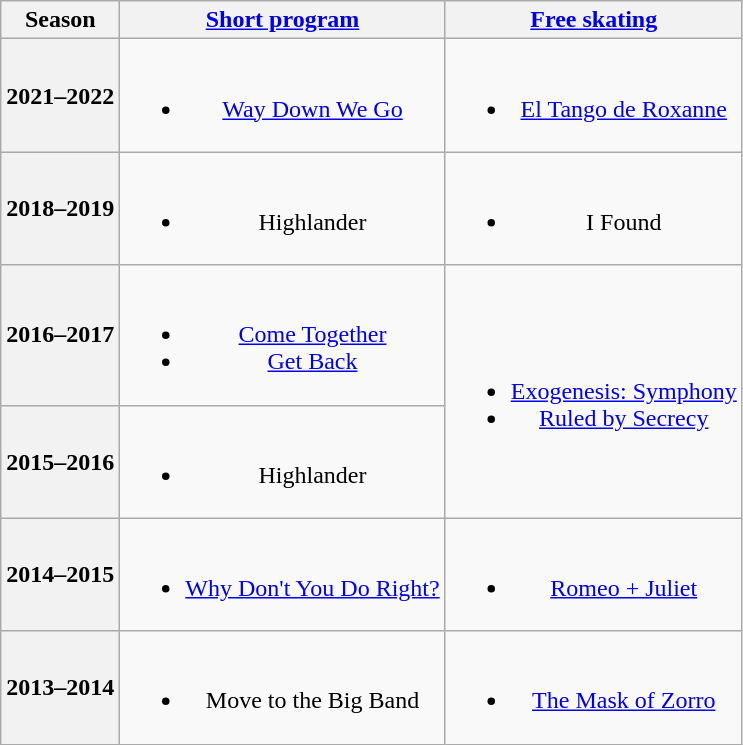<table class=wikitable style=text-align:center>
<tr>
<th>Season</th>
<th><a href='#'>Short program</a></th>
<th><a href='#'>Free skating</a></th>
</tr>
<tr>
<th>2021–2022 <br> </th>
<td><br><ul><li><a href='#'>Way Down We Go</a> <br></li></ul></td>
<td><br><ul><li><a href='#'>El Tango de Roxanne</a> <br></li></ul></td>
</tr>
<tr>
<th>2018–2019 <br> </th>
<td><br><ul><li>Highlander <br></li></ul></td>
<td><br><ul><li>I Found <br></li></ul></td>
</tr>
<tr>
<th>2016–2017 <br> </th>
<td><br><ul><li><a href='#'>Come Together</a></li><li><a href='#'>Get Back</a> <br></li></ul></td>
<td rowspan=2><br><ul><li><a href='#'>Exogenesis: Symphony</a> <br></li><li><a href='#'>Ruled by Secrecy</a> <br></li></ul></td>
</tr>
<tr>
<th>2015–2016 <br> </th>
<td><br><ul><li>Highlander <br></li></ul></td>
</tr>
<tr>
<th>2014–2015 <br> </th>
<td><br><ul><li><a href='#'>Why Don't You Do Right?</a> <br></li></ul></td>
<td><br><ul><li><a href='#'>Romeo + Juliet</a> <br></li></ul></td>
</tr>
<tr>
<th>2013–2014 <br> </th>
<td><br><ul><li>Move to the Big Band <br></li></ul></td>
<td><br><ul><li><a href='#'>The Mask of Zorro</a> <br></li></ul></td>
</tr>
</table>
